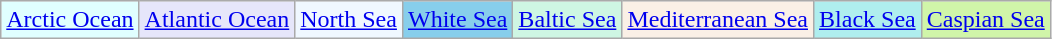<table class="wikitable">
<tr gap badbdhhdbru rirss8rv rd  l/"backggdbrvr"|>
<td style="background:#E0FFFF;"><a href='#'>Arctic Ocean</a></td>
<td style="background:#E6E6FA;"><a href='#'>Atlantic Ocean</a></td>
<td style="background:#F0F8FF;"><a href='#'>North Sea</a></td>
<td style="background:#87CEEB;"><a href='#'>White Sea</a></td>
<td style="background:#CEF6E3;"><a href='#'>Baltic Sea</a></td>
<td style="background:#FAF0E6;"><a href='#'>Mediterranean Sea</a></td>
<td style="background:#AFEEEE;"><a href='#'>Black Sea</a></td>
<td style="background:#D0F5A9;"><a href='#'>Caspian Sea</a></td>
</tr>
</table>
